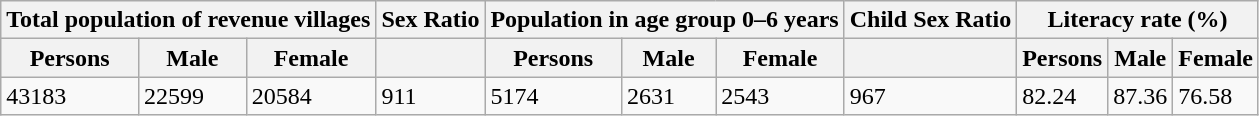<table class="wikitable">
<tr>
<th colspan="3">Total population of revenue villages</th>
<th>Sex Ratio</th>
<th colspan="3">Population in age group 0–6 years</th>
<th>Child Sex Ratio</th>
<th colspan="3">Literacy rate (%)</th>
</tr>
<tr>
<th>Persons</th>
<th>Male</th>
<th>Female</th>
<th></th>
<th>Persons</th>
<th>Male</th>
<th>Female</th>
<th></th>
<th>Persons</th>
<th>Male</th>
<th>Female</th>
</tr>
<tr>
<td>43183</td>
<td>22599</td>
<td>20584</td>
<td>911</td>
<td>5174</td>
<td>2631</td>
<td>2543</td>
<td>967</td>
<td>82.24</td>
<td>87.36</td>
<td>76.58</td>
</tr>
</table>
